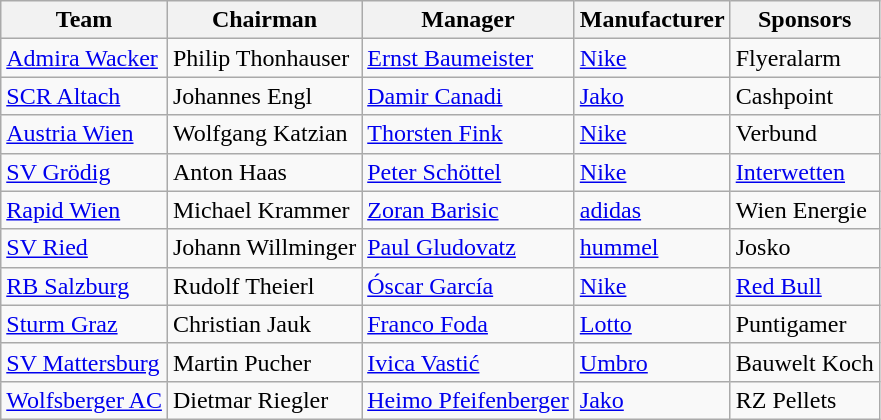<table class="wikitable sortable">
<tr>
<th>Team</th>
<th>Chairman</th>
<th>Manager</th>
<th>Manufacturer</th>
<th>Sponsors</th>
</tr>
<tr>
<td><a href='#'>Admira Wacker</a></td>
<td> Philip Thonhauser</td>
<td> <a href='#'>Ernst Baumeister</a></td>
<td><a href='#'>Nike</a></td>
<td>Flyeralarm</td>
</tr>
<tr>
<td><a href='#'>SCR Altach</a></td>
<td> Johannes Engl</td>
<td> <a href='#'>Damir Canadi</a></td>
<td><a href='#'>Jako</a></td>
<td>Cashpoint</td>
</tr>
<tr>
<td><a href='#'>Austria Wien</a></td>
<td> Wolfgang Katzian</td>
<td> <a href='#'>Thorsten Fink</a></td>
<td><a href='#'>Nike</a></td>
<td>Verbund</td>
</tr>
<tr>
<td><a href='#'>SV Grödig</a></td>
<td> Anton Haas</td>
<td> <a href='#'>Peter Schöttel</a></td>
<td><a href='#'>Nike</a></td>
<td><a href='#'>Interwetten</a></td>
</tr>
<tr>
<td><a href='#'>Rapid Wien</a></td>
<td> Michael Krammer</td>
<td> <a href='#'>Zoran Barisic</a></td>
<td><a href='#'>adidas</a></td>
<td>Wien Energie</td>
</tr>
<tr>
<td><a href='#'>SV Ried</a></td>
<td> Johann Willminger</td>
<td> <a href='#'>Paul Gludovatz</a></td>
<td><a href='#'>hummel</a></td>
<td>Josko</td>
</tr>
<tr>
<td><a href='#'>RB Salzburg</a></td>
<td> Rudolf Theierl</td>
<td> <a href='#'>Óscar García</a></td>
<td><a href='#'>Nike</a></td>
<td><a href='#'>Red Bull</a></td>
</tr>
<tr>
<td><a href='#'>Sturm Graz</a></td>
<td> Christian Jauk</td>
<td> <a href='#'>Franco Foda</a></td>
<td><a href='#'>Lotto</a></td>
<td>Puntigamer</td>
</tr>
<tr>
<td><a href='#'>SV Mattersburg</a></td>
<td> Martin Pucher</td>
<td> <a href='#'>Ivica Vastić</a></td>
<td><a href='#'>Umbro</a></td>
<td>Bauwelt Koch</td>
</tr>
<tr>
<td><a href='#'>Wolfsberger AC</a></td>
<td> Dietmar Riegler</td>
<td> <a href='#'>Heimo Pfeifenberger</a></td>
<td><a href='#'>Jako</a></td>
<td>RZ Pellets</td>
</tr>
</table>
